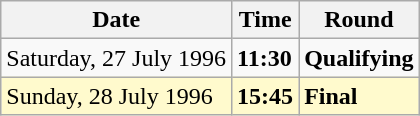<table class="wikitable">
<tr>
<th>Date</th>
<th>Time</th>
<th>Round</th>
</tr>
<tr>
<td>Saturday, 27 July 1996</td>
<td><strong>11:30</strong></td>
<td><strong>Qualifying</strong></td>
</tr>
<tr style=background:lemonchiffon>
<td>Sunday, 28 July 1996</td>
<td><strong>15:45</strong></td>
<td><strong>Final</strong></td>
</tr>
</table>
